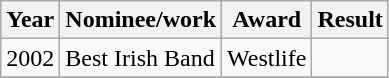<table class="wikitable">
<tr>
<th>Year</th>
<th>Nominee/work</th>
<th>Award</th>
<th>Result</th>
</tr>
<tr>
<td>2002</td>
<td>Best Irish Band</td>
<td>Westlife</td>
<td></td>
</tr>
<tr>
</tr>
</table>
